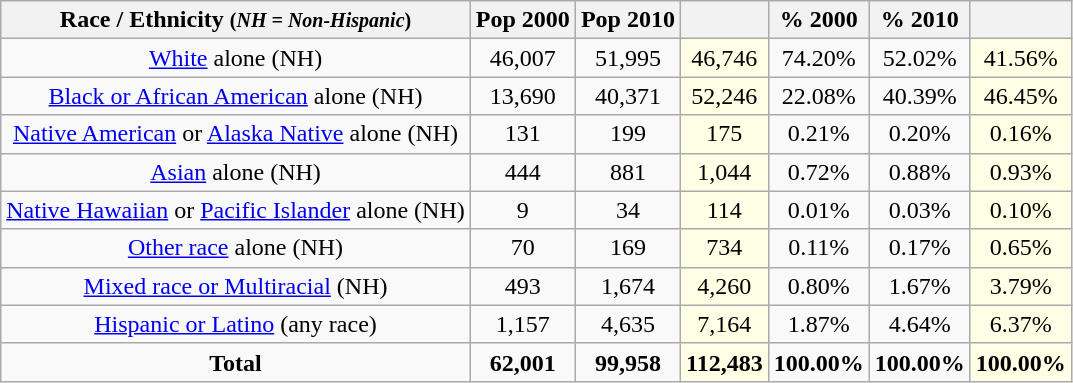<table class="wikitable" style="text-align:center;">
<tr>
<th>Race / Ethnicity <small>(<em>NH = Non-Hispanic</em>)</small></th>
<th>Pop 2000</th>
<th>Pop 2010</th>
<th></th>
<th>% 2000</th>
<th>% 2010</th>
<th></th>
</tr>
<tr>
<td><a href='#'>White</a> alone (NH)</td>
<td>46,007</td>
<td>51,995</td>
<td style="background: #ffffe6;">46,746</td>
<td>74.20%</td>
<td>52.02%</td>
<td style="background: #ffffe6;">41.56%</td>
</tr>
<tr>
<td><a href='#'>Black or African American</a> alone (NH)</td>
<td>13,690</td>
<td>40,371</td>
<td style="background: #ffffe6;">52,246</td>
<td>22.08%</td>
<td>40.39%</td>
<td style="background: #ffffe6;">46.45%</td>
</tr>
<tr>
<td><a href='#'>Native American</a> or <a href='#'>Alaska Native</a> alone (NH)</td>
<td>131</td>
<td>199</td>
<td style="background: #ffffe6;">175</td>
<td>0.21%</td>
<td>0.20%</td>
<td style="background: #ffffe6;">0.16%</td>
</tr>
<tr>
<td><a href='#'>Asian</a> alone (NH)</td>
<td>444</td>
<td>881</td>
<td style="background: #ffffe6;">1,044</td>
<td>0.72%</td>
<td>0.88%</td>
<td style="background: #ffffe6;">0.93%</td>
</tr>
<tr>
<td><a href='#'>Native Hawaiian</a> or <a href='#'>Pacific Islander</a> alone (NH)</td>
<td>9</td>
<td>34</td>
<td style="background: #ffffe6;">114</td>
<td>0.01%</td>
<td>0.03%</td>
<td style="background: #ffffe6;">0.10%</td>
</tr>
<tr>
<td><a href='#'>Other race</a> alone (NH)</td>
<td>70</td>
<td>169</td>
<td style="background: #ffffe6;">734</td>
<td>0.11%</td>
<td>0.17%</td>
<td style="background: #ffffe6;">0.65%</td>
</tr>
<tr>
<td><a href='#'>Mixed race or Multiracial</a> (NH)</td>
<td>493</td>
<td>1,674</td>
<td style="background: #ffffe6;">4,260</td>
<td>0.80%</td>
<td>1.67%</td>
<td style="background: #ffffe6;">3.79%</td>
</tr>
<tr>
<td><a href='#'>Hispanic or Latino</a> (any race)</td>
<td>1,157</td>
<td>4,635</td>
<td style="background: #ffffe6;">7,164</td>
<td>1.87%</td>
<td>4.64%</td>
<td style="background: #ffffe6;">6.37%</td>
</tr>
<tr>
<td><strong>Total</strong></td>
<td><strong>62,001</strong></td>
<td><strong>99,958</strong></td>
<td style="background: #ffffe6;"><strong>112,483</strong></td>
<td><strong>100.00%</strong></td>
<td><strong>100.00%</strong></td>
<td style="background: #ffffe6;"><strong>100.00%</strong></td>
</tr>
</table>
